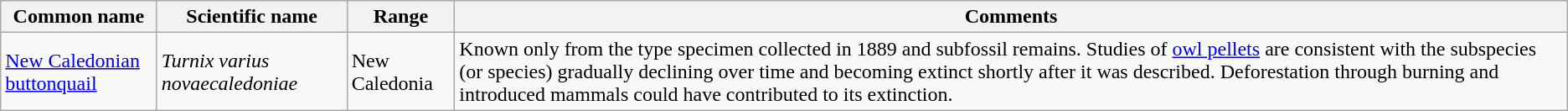<table class="wikitable">
<tr>
<th>Common name</th>
<th>Scientific name</th>
<th>Range</th>
<th class="unsortable">Comments</th>
</tr>
<tr>
<td><a href='#'>New Caledonian buttonquail</a></td>
<td><em>Turnix varius novaecaledoniae</em></td>
<td>New Caledonia</td>
<td>Known only from the type specimen collected in 1889 and subfossil remains. Studies of <a href='#'>owl pellets</a> are consistent with the subspecies (or species) gradually declining over time and becoming extinct shortly after it was described. Deforestation through burning and introduced mammals could have contributed to its extinction.</td>
</tr>
</table>
